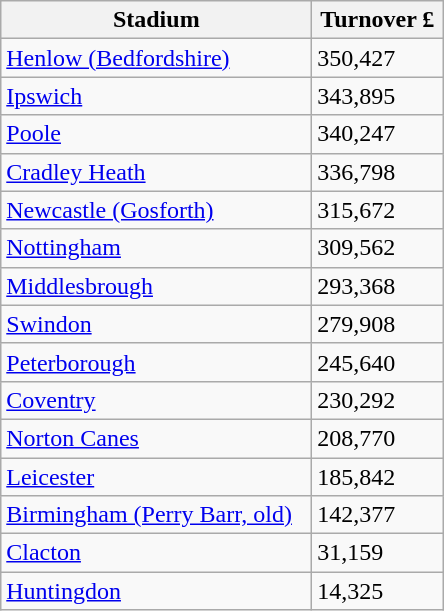<table class="wikitable">
<tr>
<th width=200>Stadium</th>
<th width=80>Turnover £</th>
</tr>
<tr>
<td><a href='#'>Henlow (Bedfordshire)</a></td>
<td>350,427</td>
</tr>
<tr>
<td><a href='#'>Ipswich</a></td>
<td>343,895</td>
</tr>
<tr>
<td><a href='#'>Poole</a></td>
<td>340,247</td>
</tr>
<tr>
<td><a href='#'>Cradley Heath</a></td>
<td>336,798</td>
</tr>
<tr>
<td><a href='#'>Newcastle (Gosforth)</a></td>
<td>315,672</td>
</tr>
<tr>
<td><a href='#'>Nottingham</a></td>
<td>309,562</td>
</tr>
<tr>
<td><a href='#'>Middlesbrough</a></td>
<td>293,368</td>
</tr>
<tr>
<td><a href='#'>Swindon</a></td>
<td>279,908</td>
</tr>
<tr>
<td><a href='#'>Peterborough</a></td>
<td>245,640</td>
</tr>
<tr>
<td><a href='#'>Coventry</a></td>
<td>230,292</td>
</tr>
<tr>
<td><a href='#'>Norton Canes</a></td>
<td>208,770</td>
</tr>
<tr>
<td><a href='#'>Leicester</a></td>
<td>185,842</td>
</tr>
<tr>
<td><a href='#'>Birmingham (Perry Barr, old)</a></td>
<td>142,377</td>
</tr>
<tr>
<td><a href='#'>Clacton</a></td>
<td>31,159</td>
</tr>
<tr>
<td><a href='#'>Huntingdon</a></td>
<td>14,325</td>
</tr>
</table>
